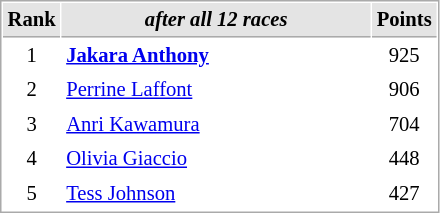<table cellspacing="1" cellpadding="3" style="border:1px solid #aaa; font-size:86%;">
<tr style="background:#e4e4e4;">
<th style="border-bottom:1px solid #aaa; width:10px;">Rank</th>
<th style="border-bottom:1px solid #aaa; width:200px;"><em>after all 12 races</em></th>
<th style="border-bottom:1px solid #aaa; width:20px;">Points</th>
</tr>
<tr>
<td align=center>1</td>
<td><strong> <a href='#'>Jakara Anthony</a></strong></td>
<td align=center>925</td>
</tr>
<tr>
<td align=center>2</td>
<td> <a href='#'>Perrine Laffont</a></td>
<td align=center>906</td>
</tr>
<tr>
<td align=center>3</td>
<td> <a href='#'>Anri Kawamura</a></td>
<td align=center>704</td>
</tr>
<tr>
<td align=center>4</td>
<td> <a href='#'>Olivia Giaccio</a></td>
<td align=center>448</td>
</tr>
<tr>
<td align=center>5</td>
<td> <a href='#'>Tess Johnson</a></td>
<td align=center>427</td>
</tr>
</table>
